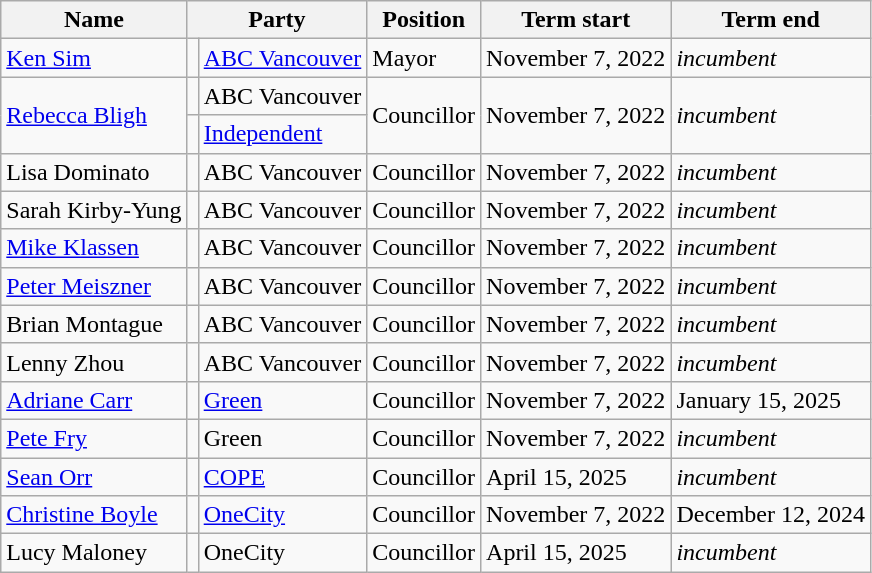<table class="wikitable sortable">
<tr>
<th>Name</th>
<th colspan="2">Party</th>
<th>Position</th>
<th>Term start</th>
<th>Term end</th>
</tr>
<tr>
<td data-sort-value="Sim, Ken"><a href='#'>Ken Sim</a></td>
<td></td>
<td><a href='#'>ABC Vancouver</a></td>
<td>Mayor</td>
<td>November 7, 2022</td>
<td><em>incumbent</em></td>
</tr>
<tr>
<td rowspan="2" data-sort-value="Bligh, Rebecca"><a href='#'>Rebecca Bligh</a></td>
<td></td>
<td>ABC Vancouver </td>
<td rowspan="2">Councillor</td>
<td rowspan="2">November 7, 2022</td>
<td rowspan="2"><em>incumbent</em></td>
</tr>
<tr>
<td></td>
<td><a href='#'>Independent</a> </td>
</tr>
<tr>
<td data-sort-value="Dominato, Lisa">Lisa Dominato</td>
<td></td>
<td>ABC Vancouver</td>
<td>Councillor</td>
<td>November 7, 2022</td>
<td><em>incumbent</em></td>
</tr>
<tr>
<td data-sort-value="Kirby-Yung, Sarah">Sarah Kirby-Yung</td>
<td></td>
<td>ABC Vancouver</td>
<td>Councillor</td>
<td>November 7, 2022</td>
<td><em>incumbent</em></td>
</tr>
<tr>
<td data-sort-value="Klassen, Mike"><a href='#'>Mike Klassen</a></td>
<td></td>
<td>ABC Vancouver</td>
<td>Councillor</td>
<td>November 7, 2022</td>
<td><em>incumbent</em></td>
</tr>
<tr>
<td data-sort-value="Meiszner, Peter"><a href='#'>Peter Meiszner</a></td>
<td></td>
<td>ABC Vancouver</td>
<td>Councillor</td>
<td>November 7, 2022</td>
<td><em>incumbent</em></td>
</tr>
<tr>
<td data-sort-value="Montague, Brian">Brian Montague</td>
<td></td>
<td>ABC Vancouver</td>
<td>Councillor</td>
<td>November 7, 2022</td>
<td><em>incumbent</em></td>
</tr>
<tr>
<td data-sort-value="Zhou, Lenny">Lenny Zhou</td>
<td></td>
<td>ABC Vancouver</td>
<td>Councillor</td>
<td>November 7, 2022</td>
<td><em>incumbent</em></td>
</tr>
<tr>
<td data-sort-value="Carr, Adriane"><a href='#'>Adriane Carr</a></td>
<td></td>
<td><a href='#'>Green</a></td>
<td>Councillor</td>
<td>November 7, 2022</td>
<td>January 15, 2025</td>
</tr>
<tr>
<td data-sort-value="Fry, Pete"><a href='#'>Pete Fry</a></td>
<td></td>
<td>Green</td>
<td>Councillor</td>
<td>November 7, 2022</td>
<td><em>incumbent</em></td>
</tr>
<tr>
<td data-sort-value="Orr, Sean"><a href='#'>Sean Orr</a></td>
<td></td>
<td><a href='#'>COPE</a></td>
<td>Councillor</td>
<td>April 15, 2025</td>
<td><em>incumbent</em></td>
</tr>
<tr>
<td data-sort-value="Boyle, Christine"><a href='#'>Christine Boyle</a></td>
<td></td>
<td><a href='#'>OneCity</a></td>
<td>Councillor</td>
<td>November 7, 2022</td>
<td>December 12, 2024</td>
</tr>
<tr>
<td data-sort-value="Maloney, Lucy">Lucy Maloney</td>
<td></td>
<td>OneCity</td>
<td>Councillor</td>
<td>April 15, 2025</td>
<td><em>incumbent</em></td>
</tr>
</table>
